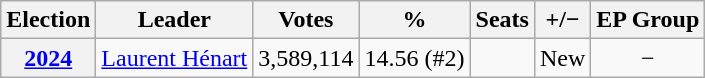<table class="wikitable" style=text-align:center;>
<tr>
<th>Election</th>
<th>Leader</th>
<th>Votes</th>
<th>%</th>
<th>Seats</th>
<th>+/−</th>
<th>EP Group</th>
</tr>
<tr>
<th><a href='#'>2024</a></th>
<td><a href='#'>Laurent Hénart</a></td>
<td>3,589,114</td>
<td>14.56 (#2)</td>
<td></td>
<td>New</td>
<td>−</td>
</tr>
</table>
